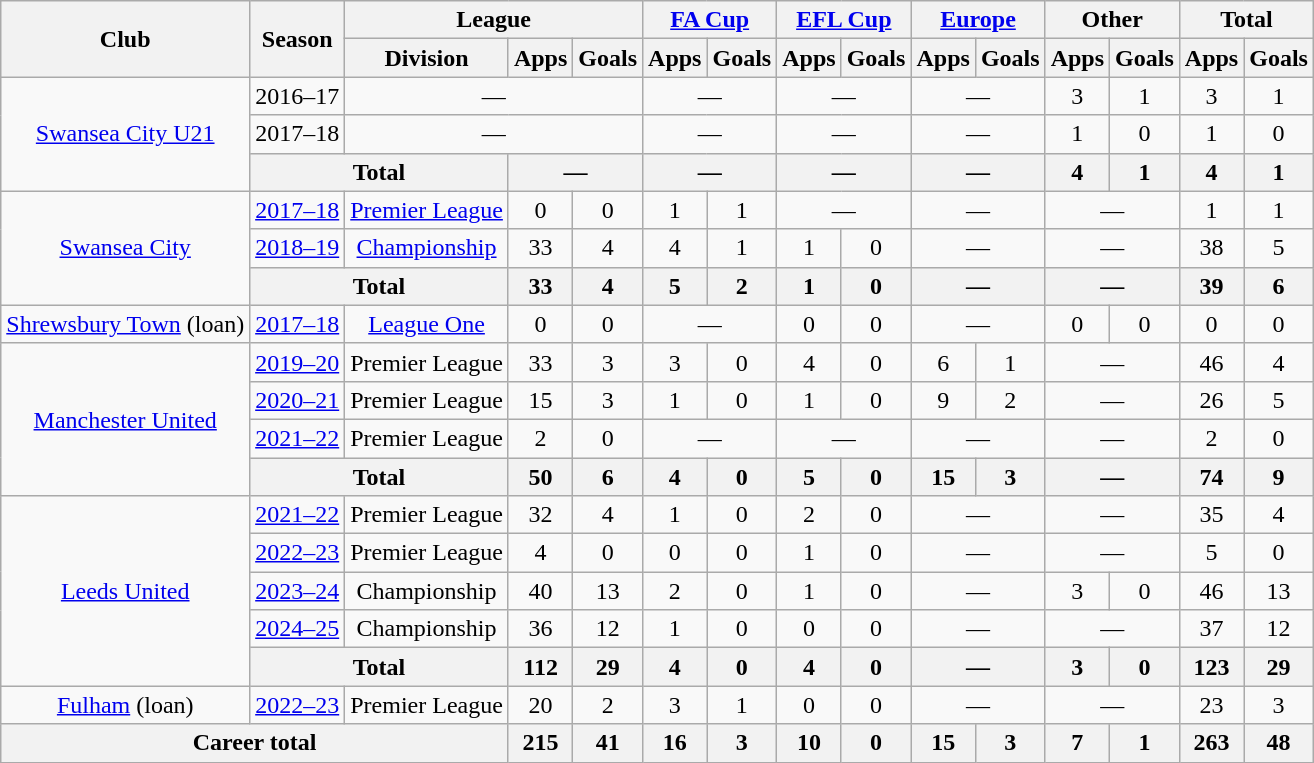<table class="wikitable" style="text-align: center;">
<tr>
<th rowspan="2">Club</th>
<th rowspan="2">Season</th>
<th colspan="3">League</th>
<th colspan="2"><a href='#'>FA Cup</a></th>
<th colspan="2"><a href='#'>EFL Cup</a></th>
<th colspan="2"><a href='#'>Europe</a></th>
<th colspan="2">Other</th>
<th colspan="2">Total</th>
</tr>
<tr>
<th>Division</th>
<th>Apps</th>
<th>Goals</th>
<th>Apps</th>
<th>Goals</th>
<th>Apps</th>
<th>Goals</th>
<th>Apps</th>
<th>Goals</th>
<th>Apps</th>
<th>Goals</th>
<th>Apps</th>
<th>Goals</th>
</tr>
<tr>
<td rowspan="3"><a href='#'>Swansea City U21</a></td>
<td>2016–17</td>
<td colspan="3">—</td>
<td colspan="2">—</td>
<td colspan="2">—</td>
<td colspan="2">—</td>
<td>3</td>
<td>1</td>
<td>3</td>
<td>1</td>
</tr>
<tr>
<td>2017–18</td>
<td colspan="3">—</td>
<td colspan="2">—</td>
<td colspan="2">—</td>
<td colspan="2">—</td>
<td>1</td>
<td>0</td>
<td>1</td>
<td>0</td>
</tr>
<tr>
<th colspan="2">Total</th>
<th colspan="2">—</th>
<th colspan="2">—</th>
<th colspan="2">—</th>
<th colspan="2">—</th>
<th>4</th>
<th>1</th>
<th>4</th>
<th>1</th>
</tr>
<tr>
<td rowspan="3"><a href='#'>Swansea City</a></td>
<td><a href='#'>2017–18</a></td>
<td><a href='#'>Premier League</a></td>
<td>0</td>
<td>0</td>
<td>1</td>
<td>1</td>
<td colspan="2">—</td>
<td colspan="2">—</td>
<td colspan="2">—</td>
<td>1</td>
<td>1</td>
</tr>
<tr>
<td><a href='#'>2018–19</a></td>
<td><a href='#'>Championship</a></td>
<td>33</td>
<td>4</td>
<td>4</td>
<td>1</td>
<td>1</td>
<td>0</td>
<td colspan="2">—</td>
<td colspan="2">—</td>
<td>38</td>
<td>5</td>
</tr>
<tr>
<th colspan="2">Total</th>
<th>33</th>
<th>4</th>
<th>5</th>
<th>2</th>
<th>1</th>
<th>0</th>
<th colspan="2">—</th>
<th colspan="2">—</th>
<th>39</th>
<th>6</th>
</tr>
<tr>
<td><a href='#'>Shrewsbury Town</a> (loan)</td>
<td><a href='#'>2017–18</a></td>
<td><a href='#'>League One</a></td>
<td>0</td>
<td>0</td>
<td colspan="2">—</td>
<td>0</td>
<td>0</td>
<td colspan="2">—</td>
<td>0</td>
<td>0</td>
<td>0</td>
<td>0</td>
</tr>
<tr>
<td rowspan="4"><a href='#'>Manchester United</a></td>
<td><a href='#'>2019–20</a></td>
<td>Premier League</td>
<td>33</td>
<td>3</td>
<td>3</td>
<td>0</td>
<td>4</td>
<td>0</td>
<td>6</td>
<td>1</td>
<td colspan="2">—</td>
<td>46</td>
<td>4</td>
</tr>
<tr>
<td><a href='#'>2020–21</a></td>
<td>Premier League</td>
<td>15</td>
<td>3</td>
<td>1</td>
<td>0</td>
<td>1</td>
<td>0</td>
<td>9</td>
<td>2</td>
<td colspan="2">—</td>
<td>26</td>
<td>5</td>
</tr>
<tr>
<td><a href='#'>2021–22</a></td>
<td>Premier League</td>
<td>2</td>
<td>0</td>
<td colspan="2">—</td>
<td colspan="2">—</td>
<td colspan="2">—</td>
<td colspan="2">—</td>
<td>2</td>
<td>0</td>
</tr>
<tr>
<th colspan="2">Total</th>
<th>50</th>
<th>6</th>
<th>4</th>
<th>0</th>
<th>5</th>
<th>0</th>
<th>15</th>
<th>3</th>
<th colspan="2">—</th>
<th>74</th>
<th>9</th>
</tr>
<tr>
<td rowspan="5"><a href='#'>Leeds United</a></td>
<td><a href='#'>2021–22</a></td>
<td>Premier League</td>
<td>32</td>
<td>4</td>
<td>1</td>
<td>0</td>
<td>2</td>
<td>0</td>
<td colspan="2">—</td>
<td colspan="2">—</td>
<td>35</td>
<td>4</td>
</tr>
<tr>
<td><a href='#'>2022–23</a></td>
<td>Premier League</td>
<td>4</td>
<td>0</td>
<td>0</td>
<td>0</td>
<td>1</td>
<td>0</td>
<td colspan="2">—</td>
<td colspan="2">—</td>
<td>5</td>
<td>0</td>
</tr>
<tr>
<td><a href='#'>2023–24</a></td>
<td>Championship</td>
<td>40</td>
<td>13</td>
<td>2</td>
<td>0</td>
<td>1</td>
<td>0</td>
<td colspan="2">—</td>
<td>3</td>
<td>0</td>
<td>46</td>
<td>13</td>
</tr>
<tr>
<td><a href='#'>2024–25</a></td>
<td>Championship</td>
<td>36</td>
<td>12</td>
<td>1</td>
<td>0</td>
<td>0</td>
<td>0</td>
<td colspan="2">—</td>
<td colspan="2">—</td>
<td>37</td>
<td>12</td>
</tr>
<tr>
<th colspan="2">Total</th>
<th>112</th>
<th>29</th>
<th>4</th>
<th>0</th>
<th>4</th>
<th>0</th>
<th colspan="2">—</th>
<th>3</th>
<th>0</th>
<th>123</th>
<th>29</th>
</tr>
<tr>
<td><a href='#'>Fulham</a> (loan)</td>
<td><a href='#'>2022–23</a></td>
<td>Premier League</td>
<td>20</td>
<td>2</td>
<td>3</td>
<td>1</td>
<td>0</td>
<td>0</td>
<td colspan="2">—</td>
<td colspan="2">—</td>
<td>23</td>
<td>3</td>
</tr>
<tr>
<th colspan="3">Career total</th>
<th>215</th>
<th>41</th>
<th>16</th>
<th>3</th>
<th>10</th>
<th>0</th>
<th>15</th>
<th>3</th>
<th>7</th>
<th>1</th>
<th>263</th>
<th>48</th>
</tr>
</table>
